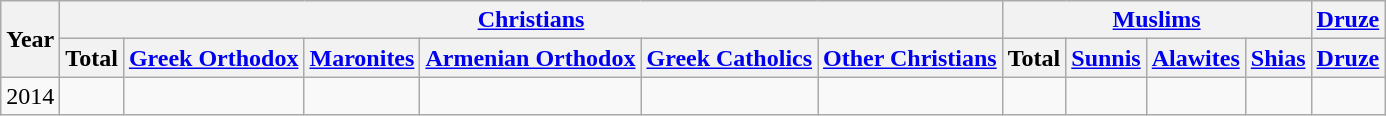<table class="wikitable">
<tr>
<th rowspan="2">Year</th>
<th colspan="6"><a href='#'>Christians</a></th>
<th colspan="4"><a href='#'>Muslims</a></th>
<th colspan="1"><a href='#'>Druze</a></th>
</tr>
<tr>
<th>Total</th>
<th><a href='#'>Greek Orthodox</a></th>
<th><a href='#'>Maronites</a></th>
<th><a href='#'>Armenian Orthodox</a></th>
<th><a href='#'>Greek Catholics</a></th>
<th><a href='#'>Other Christians</a></th>
<th>Total</th>
<th><a href='#'>Sunnis</a></th>
<th><a href='#'>Alawites</a></th>
<th><a href='#'>Shias</a></th>
<th><a href='#'>Druze</a></th>
</tr>
<tr>
<td>2014</td>
<td></td>
<td></td>
<td></td>
<td></td>
<td></td>
<td></td>
<td></td>
<td></td>
<td></td>
<td></td>
<td></td>
</tr>
</table>
